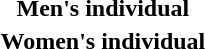<table>
<tr>
</tr>
<tr>
<th>Men's individual</th>
<td></td>
<td></td>
<td></td>
</tr>
<tr>
<th>Women's individual</th>
<td></td>
<td></td>
<td></td>
</tr>
</table>
